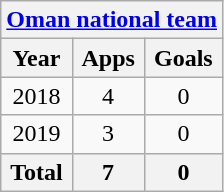<table class="wikitable" style="text-align:center">
<tr>
<th colspan=3><a href='#'>Oman national team</a></th>
</tr>
<tr>
<th>Year</th>
<th>Apps</th>
<th>Goals</th>
</tr>
<tr>
<td>2018</td>
<td>4</td>
<td>0</td>
</tr>
<tr>
<td>2019</td>
<td>3</td>
<td>0</td>
</tr>
<tr>
<th>Total</th>
<th>7</th>
<th>0</th>
</tr>
</table>
